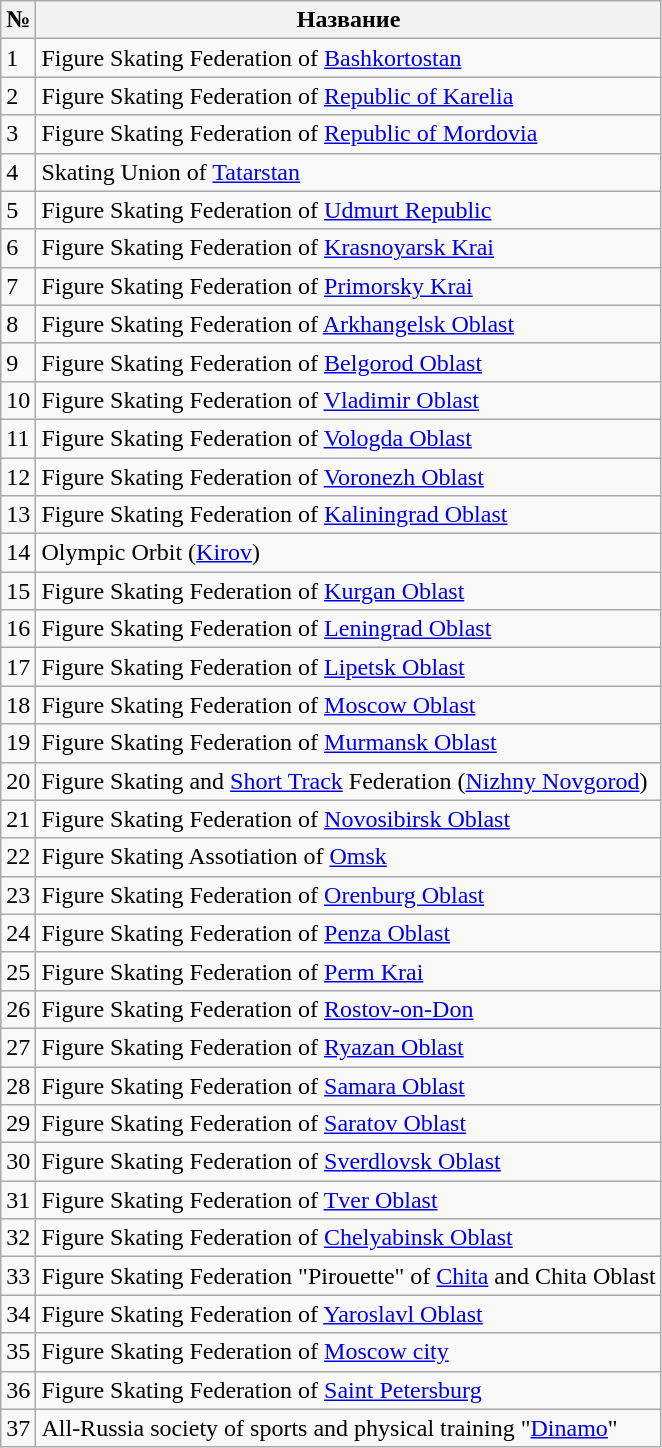<table class="wikitable">
<tr>
<th>№</th>
<th>Название</th>
</tr>
<tr>
<td>1</td>
<td>Figure Skating Federation of <a href='#'>Bashkortostan</a></td>
</tr>
<tr>
<td>2</td>
<td>Figure Skating Federation of <a href='#'>Republic of Karelia</a></td>
</tr>
<tr>
<td>3</td>
<td>Figure Skating Federation of <a href='#'>Republic of Mordovia</a></td>
</tr>
<tr>
<td>4</td>
<td>Skating Union of <a href='#'>Tatarstan</a></td>
</tr>
<tr>
<td>5</td>
<td>Figure Skating Federation of <a href='#'>Udmurt Republic</a></td>
</tr>
<tr>
<td>6</td>
<td>Figure Skating Federation of <a href='#'>Krasnoyarsk Krai</a></td>
</tr>
<tr>
<td>7</td>
<td>Figure Skating Federation of <a href='#'>Primorsky Krai</a></td>
</tr>
<tr>
<td>8</td>
<td>Figure Skating Federation of <a href='#'>Arkhangelsk Oblast</a></td>
</tr>
<tr>
<td>9</td>
<td>Figure Skating Federation of <a href='#'>Belgorod Oblast</a></td>
</tr>
<tr>
<td>10</td>
<td>Figure Skating Federation of <a href='#'>Vladimir Oblast</a></td>
</tr>
<tr>
<td>11</td>
<td>Figure Skating Federation of <a href='#'>Vologda Oblast</a></td>
</tr>
<tr>
<td>12</td>
<td>Figure Skating Federation of <a href='#'>Voronezh Oblast</a></td>
</tr>
<tr>
<td>13</td>
<td>Figure Skating Federation of <a href='#'>Kaliningrad Oblast</a></td>
</tr>
<tr>
<td>14</td>
<td>Olympic Orbit (<a href='#'>Kirov</a>)</td>
</tr>
<tr>
<td>15</td>
<td>Figure Skating Federation of <a href='#'>Kurgan Oblast</a></td>
</tr>
<tr>
<td>16</td>
<td>Figure Skating Federation of <a href='#'>Leningrad Oblast</a></td>
</tr>
<tr>
<td>17</td>
<td>Figure Skating Federation of <a href='#'>Lipetsk Oblast</a></td>
</tr>
<tr>
<td>18</td>
<td>Figure Skating Federation of <a href='#'>Moscow Oblast</a></td>
</tr>
<tr>
<td>19</td>
<td>Figure Skating Federation of <a href='#'>Murmansk Oblast</a></td>
</tr>
<tr>
<td>20</td>
<td>Figure Skating and <a href='#'>Short Track</a> Federation (<a href='#'>Nizhny Novgorod</a>)</td>
</tr>
<tr>
<td>21</td>
<td>Figure Skating Federation of <a href='#'>Novosibirsk Oblast</a></td>
</tr>
<tr>
<td>22</td>
<td>Figure Skating Assotiation of <a href='#'>Omsk</a></td>
</tr>
<tr>
<td>23</td>
<td>Figure Skating Federation of <a href='#'>Orenburg Oblast</a></td>
</tr>
<tr>
<td>24</td>
<td>Figure Skating Federation of <a href='#'>Penza Oblast</a></td>
</tr>
<tr>
<td>25</td>
<td>Figure Skating Federation of <a href='#'>Perm Krai</a></td>
</tr>
<tr>
<td>26</td>
<td>Figure Skating Federation of <a href='#'>Rostov-on-Don</a></td>
</tr>
<tr>
<td>27</td>
<td>Figure Skating Federation of <a href='#'>Ryazan Oblast</a></td>
</tr>
<tr>
<td>28</td>
<td>Figure Skating Federation of <a href='#'>Samara Oblast</a></td>
</tr>
<tr>
<td>29</td>
<td>Figure Skating Federation of <a href='#'>Saratov Oblast</a></td>
</tr>
<tr>
<td>30</td>
<td>Figure Skating Federation of <a href='#'>Sverdlovsk Oblast</a></td>
</tr>
<tr>
<td>31</td>
<td>Figure Skating Federation of <a href='#'>Tver Oblast</a></td>
</tr>
<tr>
<td>32</td>
<td>Figure Skating Federation of <a href='#'>Chelyabinsk Oblast</a></td>
</tr>
<tr>
<td>33</td>
<td>Figure Skating Federation "Pirouette" of <a href='#'>Chita</a> and Chita Oblast</td>
</tr>
<tr>
<td>34</td>
<td>Figure Skating Federation of <a href='#'>Yaroslavl Oblast</a></td>
</tr>
<tr>
<td>35</td>
<td>Figure Skating Federation of <a href='#'>Moscow city</a></td>
</tr>
<tr>
<td>36</td>
<td>Figure Skating Federation of <a href='#'>Saint Petersburg</a></td>
</tr>
<tr>
<td>37</td>
<td>All-Russia society of sports and physical training "<a href='#'>Dinamo</a>"</td>
</tr>
</table>
